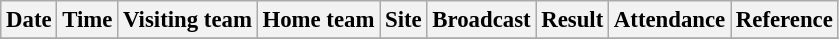<table class="wikitable" style="font-size:95%;">
<tr>
<th>Date</th>
<th>Time</th>
<th>Visiting team</th>
<th>Home team</th>
<th>Site</th>
<th>Broadcast</th>
<th>Result</th>
<th>Attendance</th>
<th class="unsortable">Reference</th>
</tr>
<tr>
</tr>
</table>
